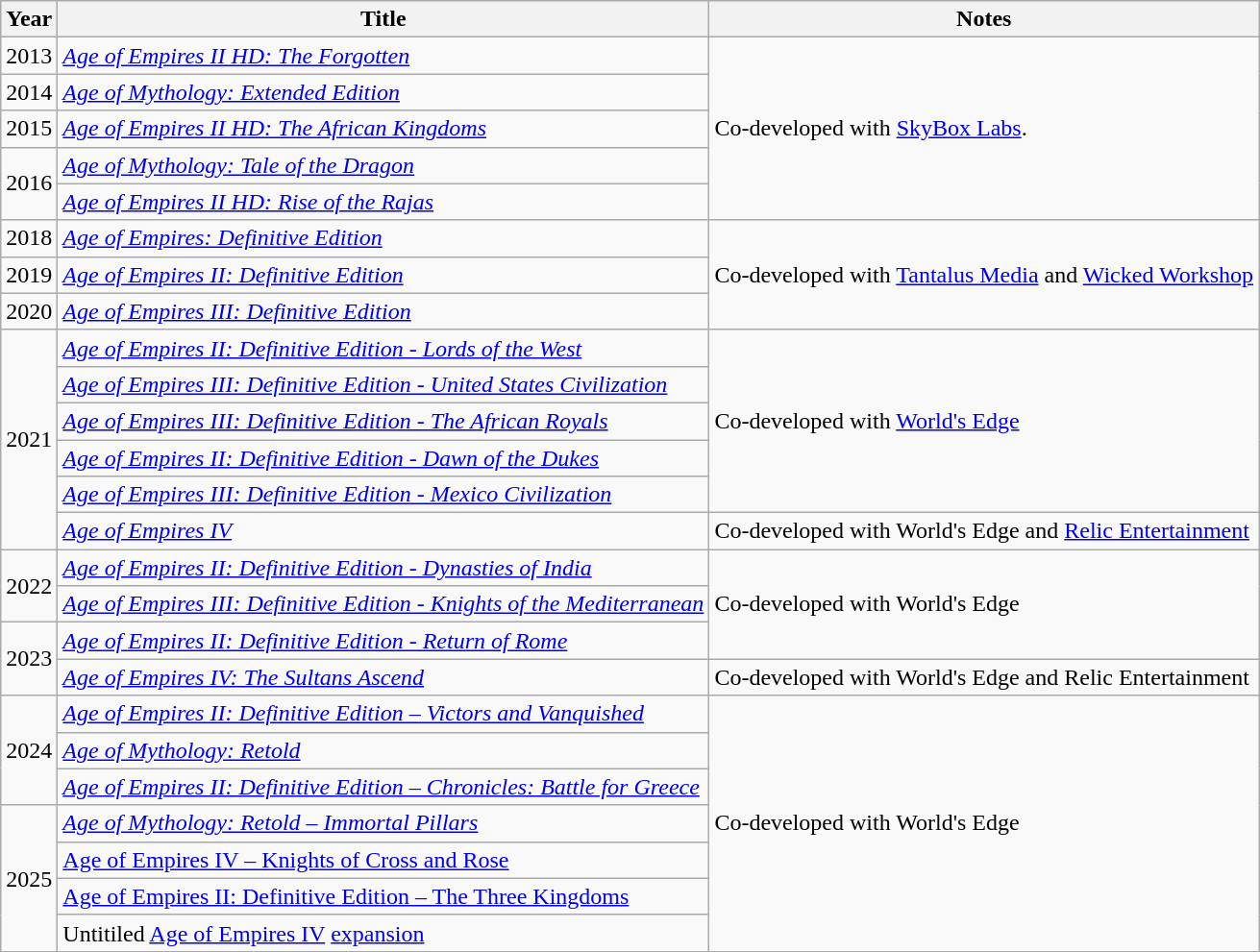<table class="wikitable">
<tr>
<th>Year</th>
<th>Title</th>
<th>Notes</th>
</tr>
<tr>
<td>2013</td>
<td><em><a href='#'>Age of Empires II HD: The Forgotten</a></em></td>
<td rowspan="5">Co-developed with <a href='#'>SkyBox Labs</a>.</td>
</tr>
<tr>
<td>2014</td>
<td><em><a href='#'>Age of Mythology: Extended Edition</a></em></td>
</tr>
<tr>
<td>2015</td>
<td><em><a href='#'>Age of Empires II HD: The African Kingdoms</a></em></td>
</tr>
<tr>
<td rowspan="2">2016</td>
<td><em><a href='#'>Age of Mythology: Tale of the Dragon</a></em></td>
</tr>
<tr>
<td><em><a href='#'>Age of Empires II HD: Rise of the Rajas</a></em></td>
</tr>
<tr>
<td>2018</td>
<td><em><a href='#'>Age of Empires: Definitive Edition</a></em></td>
<td rowspan="3">Co-developed with <a href='#'>Tantalus Media</a> and <a href='#'>Wicked Workshop</a></td>
</tr>
<tr>
<td>2019</td>
<td><em><a href='#'>Age of Empires II: Definitive Edition</a></em></td>
</tr>
<tr>
<td>2020</td>
<td><em><a href='#'>Age of Empires III: Definitive Edition</a></em></td>
</tr>
<tr>
<td rowspan="6">2021</td>
<td><em><a href='#'>Age of Empires II: Definitive Edition - Lords of the West</a></em></td>
<td rowspan="5">Co-developed with <a href='#'>World's Edge</a></td>
</tr>
<tr>
<td><em><a href='#'>Age of Empires III: Definitive Edition - United States Civilization</a></em></td>
</tr>
<tr>
<td><em><a href='#'>Age of Empires III: Definitive Edition - The African Royals</a></em></td>
</tr>
<tr>
<td><em><a href='#'>Age of Empires II: Definitive Edition - Dawn of the Dukes</a></em></td>
</tr>
<tr>
<td><em><a href='#'>Age of Empires III: Definitive Edition - Mexico Civilization</a></em></td>
</tr>
<tr>
<td><em><a href='#'>Age of Empires IV</a></em></td>
<td>Co-developed with World's Edge and <a href='#'>Relic Entertainment</a></td>
</tr>
<tr>
<td rowspan="2">2022</td>
<td><em><a href='#'>Age of Empires II: Definitive Edition - Dynasties of India</a></em></td>
<td rowspan="3">Co-developed with World's Edge</td>
</tr>
<tr>
<td><em><a href='#'>Age of Empires III: Definitive Edition - Knights of the Mediterranean</a></em></td>
</tr>
<tr>
<td rowspan="2">2023</td>
<td><em><a href='#'>Age of Empires II: Definitive Edition - Return of Rome</a></em></td>
</tr>
<tr>
<td><em><a href='#'>Age of Empires IV: The Sultans Ascend</a></em></td>
<td>Co-developed with World's Edge and Relic Entertainment</td>
</tr>
<tr>
<td rowspan="3">2024</td>
<td><em><a href='#'>Age of Empires II: Definitive Edition – Victors and Vanquished</a></em></td>
<td rowspan="7">Co-developed with World's Edge</td>
</tr>
<tr>
<td><em><a href='#'>Age of Mythology: Retold</a></em></td>
</tr>
<tr>
<td><em><a href='#'>Age of Empires II: Definitive Edition – Chronicles: Battle for Greece</a></em></td>
</tr>
<tr>
<td rowspan="4">2025</td>
<td><em><a href='#'>Age of Mythology: Retold – Immortal Pillars</a></em></td>
</tr>
<tr>
<td><a href='#'>Age of Empires IV – Knights of Cross and Rose</a></td>
</tr>
<tr>
<td><a href='#'>Age of Empires II: Definitive Edition – The Three Kingdoms</a></td>
</tr>
<tr>
<td>Untitiled <a href='#'>Age of Empires IV</a> <a href='#'>expansion</a></td>
</tr>
</table>
